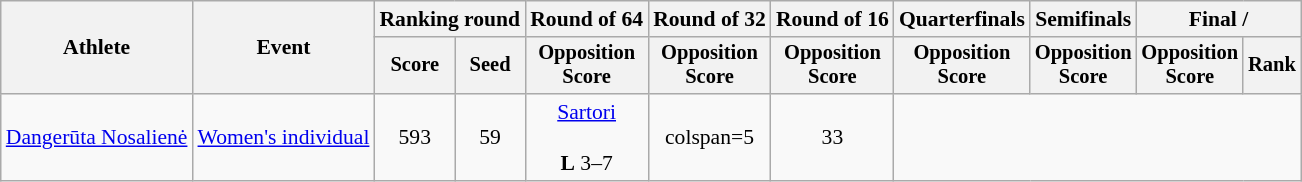<table class="wikitable" style="font-size:90%">
<tr>
<th rowspan=2>Athlete</th>
<th rowspan=2>Event</th>
<th colspan=2>Ranking round</th>
<th>Round of 64</th>
<th>Round of 32</th>
<th>Round of 16</th>
<th>Quarterfinals</th>
<th>Semifinals</th>
<th colspan=2>Final / </th>
</tr>
<tr style="font-size:95%">
<th>Score</th>
<th>Seed</th>
<th>Opposition<br>Score</th>
<th>Opposition<br>Score</th>
<th>Opposition<br>Score</th>
<th>Opposition<br>Score</th>
<th>Opposition<br>Score</th>
<th>Opposition<br>Score</th>
<th>Rank</th>
</tr>
<tr align=center>
<td align=left><a href='#'>Dangerūta Nosalienė</a></td>
<td align=left><a href='#'>Women's individual</a></td>
<td>593</td>
<td>59</td>
<td><a href='#'>Sartori</a><br><br><strong>L</strong> 3–7</td>
<td>colspan=5 </td>
<td>33</td>
</tr>
</table>
